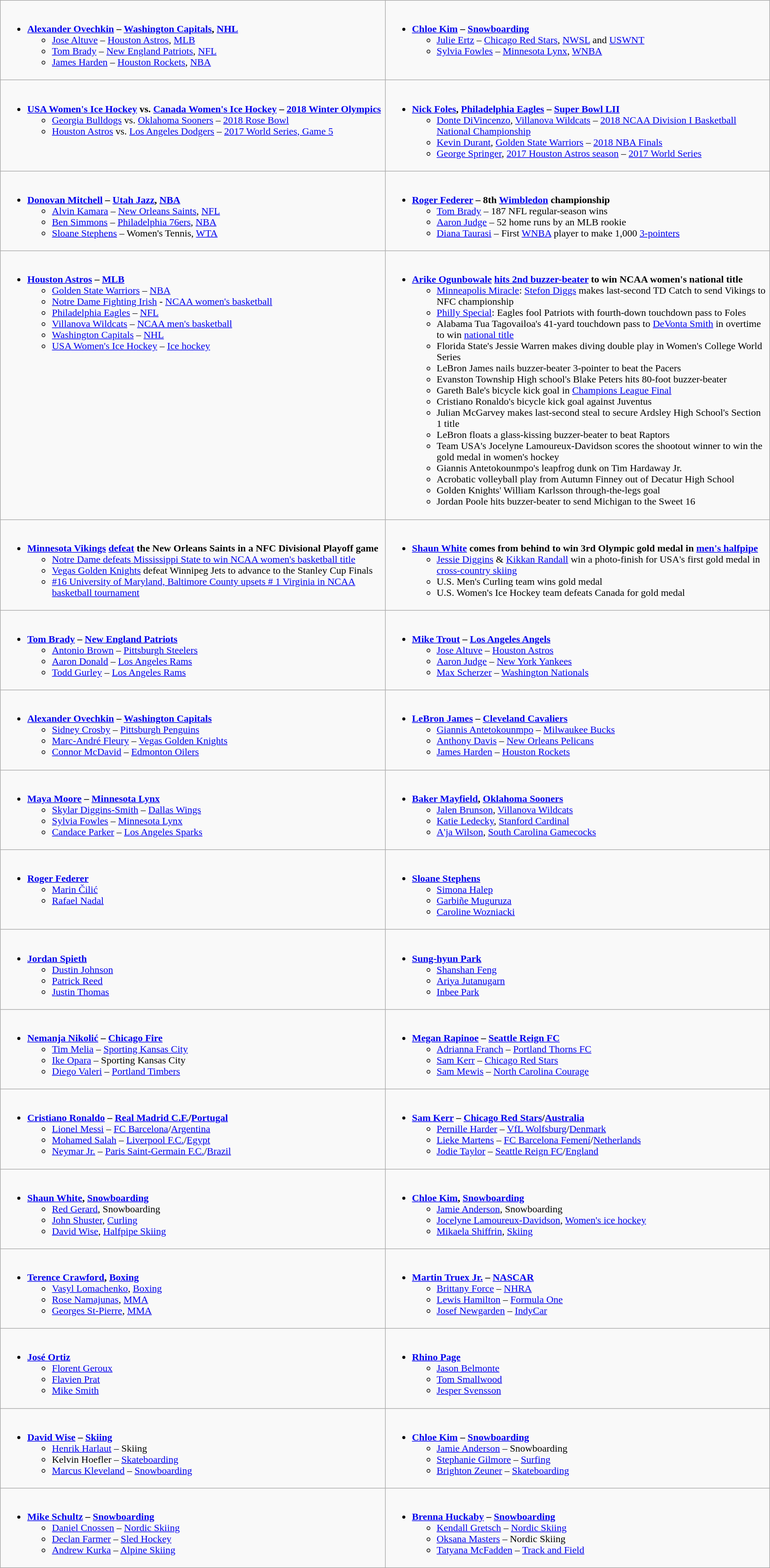<table class=wikitable>
<tr>
<td valign="top" width="50%"><br><ul><li><strong><a href='#'>Alexander Ovechkin</a> – <a href='#'>Washington Capitals</a>, <a href='#'>NHL</a></strong><ul><li><a href='#'>Jose Altuve</a> – <a href='#'>Houston Astros</a>, <a href='#'>MLB</a></li><li><a href='#'>Tom Brady</a> – <a href='#'>New England Patriots</a>, <a href='#'>NFL</a></li><li><a href='#'>James Harden</a> – <a href='#'>Houston Rockets</a>, <a href='#'>NBA</a></li></ul></li></ul></td>
<td valign="top" width="50%"><br><ul><li><strong><a href='#'>Chloe Kim</a> – <a href='#'>Snowboarding</a></strong><ul><li><a href='#'>Julie Ertz</a> – <a href='#'>Chicago Red Stars</a>, <a href='#'>NWSL</a> and <a href='#'>USWNT</a></li><li><a href='#'>Sylvia Fowles</a> – <a href='#'>Minnesota Lynx</a>, <a href='#'>WNBA</a></li></ul></li></ul></td>
</tr>
<tr>
<td valign="top" width="50%"><br><ul><li><strong><a href='#'>USA Women's Ice Hockey</a> vs. <a href='#'>Canada Women's Ice Hockey</a> – <a href='#'>2018 Winter Olympics</a></strong><ul><li><a href='#'>Georgia Bulldogs</a> vs. <a href='#'>Oklahoma Sooners</a> – <a href='#'>2018 Rose Bowl</a></li><li><a href='#'>Houston Astros</a> vs. <a href='#'>Los Angeles Dodgers</a> – <a href='#'>2017 World Series, Game 5</a></li></ul></li></ul></td>
<td valign="top" width="50%"><br><ul><li><strong><a href='#'>Nick Foles</a>, <a href='#'>Philadelphia Eagles</a> – <a href='#'>Super Bowl LII</a></strong><ul><li><a href='#'>Donte DiVincenzo</a>, <a href='#'>Villanova Wildcats</a> – <a href='#'>2018 NCAA Division I Basketball National Championship</a></li><li><a href='#'>Kevin Durant</a>, <a href='#'>Golden State Warriors</a> – <a href='#'>2018 NBA Finals</a></li><li><a href='#'>George Springer</a>, <a href='#'>2017 Houston Astros season</a> – <a href='#'>2017 World Series</a></li></ul></li></ul></td>
</tr>
<tr>
<td valign="top" width="50%"><br><ul><li><strong><a href='#'>Donovan Mitchell</a> – <a href='#'>Utah Jazz</a>, <a href='#'>NBA</a></strong><ul><li><a href='#'>Alvin Kamara</a> – <a href='#'>New Orleans Saints</a>, <a href='#'>NFL</a></li><li><a href='#'>Ben Simmons</a> – <a href='#'>Philadelphia 76ers</a>, <a href='#'>NBA</a></li><li><a href='#'>Sloane Stephens</a> – Women's Tennis, <a href='#'>WTA</a></li></ul></li></ul></td>
<td valign="top" width="50%"><br><ul><li><strong><a href='#'>Roger Federer</a> – 8th <a href='#'>Wimbledon</a> championship</strong><ul><li><a href='#'>Tom Brady</a> – 187 NFL regular-season wins</li><li><a href='#'>Aaron Judge</a> – 52 home runs by an MLB rookie</li><li><a href='#'>Diana Taurasi</a> – First <a href='#'>WNBA</a> player to make 1,000 <a href='#'>3-pointers</a></li></ul></li></ul></td>
</tr>
<tr>
<td valign="top" width="50%"><br><ul><li><strong><a href='#'>Houston Astros</a> – <a href='#'>MLB</a></strong><ul><li><a href='#'>Golden State Warriors</a> – <a href='#'>NBA</a></li><li><a href='#'>Notre Dame Fighting Irish</a> - <a href='#'>NCAA  women's basketball</a></li><li><a href='#'>Philadelphia Eagles</a> – <a href='#'>NFL</a></li><li><a href='#'>Villanova Wildcats</a> – <a href='#'>NCAA men's basketball</a></li><li><a href='#'>Washington Capitals</a> – <a href='#'>NHL</a></li><li><a href='#'>USA Women's Ice Hockey</a> – <a href='#'>Ice hockey</a></li></ul></li></ul></td>
<td valign="top" width="50%"><br><ul><li><strong><a href='#'>Arike Ogunbowale</a> <a href='#'>hits 2nd buzzer-beater</a> to win NCAA women's national title</strong><ul><li><a href='#'>Minneapolis Miracle</a>: <a href='#'>Stefon Diggs</a> makes last-second TD Catch to send Vikings to NFC championship</li><li><a href='#'>Philly Special</a>: Eagles fool Patriots with fourth-down touchdown pass to Foles</li><li>Alabama Tua Tagovailoa's 41-yard touchdown pass to <a href='#'>DeVonta Smith</a> in overtime to win <a href='#'>national title</a></li><li>Florida State's Jessie Warren makes diving double play in Women's College World Series</li><li>LeBron James nails buzzer-beater 3-pointer to beat the Pacers</li><li>Evanston Township High school's Blake Peters hits 80-foot buzzer-beater</li><li>Gareth Bale's bicycle kick goal in <a href='#'>Champions League Final</a></li><li>Cristiano Ronaldo's bicycle kick goal against Juventus</li><li>Julian McGarvey makes last-second steal to secure Ardsley High School's Section 1 title</li><li>LeBron floats a glass-kissing buzzer-beater to beat Raptors</li><li>Team USA's Jocelyne Lamoureux-Davidson scores the shootout winner to win the gold medal in women's hockey</li><li>Giannis Antetokounmpo's leapfrog dunk on Tim Hardaway Jr.</li><li>Acrobatic volleyball play from Autumn Finney out of Decatur High School</li><li>Golden Knights' William Karlsson through-the-legs goal</li><li>Jordan Poole hits buzzer-beater to send Michigan to the Sweet 16</li></ul></li></ul></td>
</tr>
<tr>
<td valign="top" width="50%"><br><ul><li><strong><a href='#'>Minnesota Vikings</a> <a href='#'>defeat</a> the New Orleans Saints in a NFC Divisional Playoff game</strong><ul><li><a href='#'>Notre Dame defeats Mississippi State to win NCAA women's basketball title</a></li><li><a href='#'>Vegas Golden Knights</a> defeat Winnipeg Jets to advance to the Stanley Cup Finals</li><li><a href='#'>#16 University of Maryland, Baltimore County upsets # 1 Virginia in NCAA basketball tournament</a></li></ul></li></ul></td>
<td valign="top" width="50%"><br><ul><li><strong><a href='#'>Shaun White</a> comes from behind to win 3rd Olympic gold medal in <a href='#'>men's halfpipe</a></strong><ul><li><a href='#'>Jessie Diggins</a> & <a href='#'>Kikkan Randall</a> win a photo-finish for USA's first gold medal in <a href='#'>cross-country skiing</a></li><li>U.S. Men's Curling team wins gold medal</li><li>U.S. Women's Ice Hockey team defeats Canada for gold medal</li></ul></li></ul></td>
</tr>
<tr>
<td valign="top" width="50%"><br><ul><li><strong><a href='#'>Tom Brady</a> – <a href='#'>New England Patriots</a></strong><ul><li><a href='#'>Antonio Brown</a> – <a href='#'>Pittsburgh Steelers</a></li><li><a href='#'>Aaron Donald</a> – <a href='#'>Los Angeles Rams</a></li><li><a href='#'>Todd Gurley</a> – <a href='#'>Los Angeles Rams</a></li></ul></li></ul></td>
<td valign="top" width="50%"><br><ul><li><strong><a href='#'>Mike Trout</a> – <a href='#'>Los Angeles Angels</a></strong><ul><li><a href='#'>Jose Altuve</a> – <a href='#'>Houston Astros</a></li><li><a href='#'>Aaron Judge</a> – <a href='#'>New York Yankees</a></li><li><a href='#'>Max Scherzer</a> – <a href='#'>Washington Nationals</a></li></ul></li></ul></td>
</tr>
<tr>
<td valign="top" width="50%"><br><ul><li><strong><a href='#'>Alexander Ovechkin</a> – <a href='#'>Washington Capitals</a></strong><ul><li><a href='#'>Sidney Crosby</a> – <a href='#'>Pittsburgh Penguins</a></li><li><a href='#'>Marc-André Fleury</a> – <a href='#'>Vegas Golden Knights</a></li><li><a href='#'>Connor McDavid</a> – <a href='#'>Edmonton Oilers</a></li></ul></li></ul></td>
<td valign="top" width="50%"><br><ul><li><strong><a href='#'>LeBron James</a> – <a href='#'>Cleveland Cavaliers</a></strong><ul><li><a href='#'>Giannis Antetokounmpo</a> – <a href='#'>Milwaukee Bucks</a></li><li><a href='#'>Anthony Davis</a> – <a href='#'>New Orleans Pelicans</a></li><li><a href='#'>James Harden</a> – <a href='#'>Houston Rockets</a></li></ul></li></ul></td>
</tr>
<tr>
<td valign="top" width="50%"><br><ul><li><strong><a href='#'>Maya Moore</a> – <a href='#'>Minnesota Lynx</a></strong><ul><li><a href='#'>Skylar Diggins-Smith</a> – <a href='#'>Dallas Wings</a></li><li><a href='#'>Sylvia Fowles</a> – <a href='#'>Minnesota Lynx</a></li><li><a href='#'>Candace Parker</a> – <a href='#'>Los Angeles Sparks</a></li></ul></li></ul></td>
<td valign="top" width="50%"><br><ul><li><strong><a href='#'>Baker Mayfield</a>, <a href='#'>Oklahoma Sooners</a></strong><ul><li><a href='#'>Jalen Brunson</a>, <a href='#'>Villanova Wildcats</a></li><li><a href='#'>Katie Ledecky</a>, <a href='#'>Stanford Cardinal</a></li><li><a href='#'>A'ja Wilson</a>, <a href='#'>South Carolina Gamecocks</a></li></ul></li></ul></td>
</tr>
<tr>
<td valign="top" width="50%"><br><ul><li><strong><a href='#'>Roger Federer</a></strong><ul><li><a href='#'>Marin Čilić</a></li><li><a href='#'>Rafael Nadal</a></li></ul></li></ul></td>
<td valign="top" width="50%"><br><ul><li><strong><a href='#'>Sloane Stephens</a></strong><ul><li><a href='#'>Simona Halep</a></li><li><a href='#'>Garbiñe Muguruza</a></li><li><a href='#'>Caroline Wozniacki</a></li></ul></li></ul></td>
</tr>
<tr>
<td valign="top" width="50%"><br><ul><li><strong><a href='#'>Jordan Spieth</a></strong><ul><li><a href='#'>Dustin Johnson</a></li><li><a href='#'>Patrick Reed</a></li><li><a href='#'>Justin Thomas</a></li></ul></li></ul></td>
<td valign="top" width="50%"><br><ul><li><strong><a href='#'>Sung-hyun Park</a></strong><ul><li><a href='#'>Shanshan Feng</a></li><li><a href='#'>Ariya Jutanugarn</a></li><li><a href='#'>Inbee Park</a></li></ul></li></ul></td>
</tr>
<tr>
<td valign="top" width="50%"><br><ul><li><strong><a href='#'>Nemanja Nikolić</a> – <a href='#'>Chicago Fire</a></strong><ul><li><a href='#'>Tim Melia</a> – <a href='#'>Sporting Kansas City</a></li><li><a href='#'>Ike Opara</a> – Sporting Kansas City</li><li><a href='#'>Diego Valeri</a> – <a href='#'>Portland Timbers</a></li></ul></li></ul></td>
<td valign="top" width="50%"><br><ul><li><strong><a href='#'>Megan Rapinoe</a> – <a href='#'>Seattle Reign FC</a></strong><ul><li><a href='#'>Adrianna Franch</a> – <a href='#'>Portland Thorns FC</a></li><li><a href='#'>Sam Kerr</a> – <a href='#'>Chicago Red Stars</a></li><li><a href='#'>Sam Mewis</a> – <a href='#'>North Carolina Courage</a></li></ul></li></ul></td>
</tr>
<tr>
<td valign="top" width="50%"><br><ul><li><strong><a href='#'>Cristiano Ronaldo</a> – <a href='#'>Real Madrid C.F.</a>/<a href='#'>Portugal</a></strong><ul><li><a href='#'>Lionel Messi</a> – <a href='#'>FC Barcelona</a>/<a href='#'>Argentina</a></li><li><a href='#'>Mohamed Salah</a> – <a href='#'>Liverpool F.C.</a>/<a href='#'>Egypt</a></li><li><a href='#'>Neymar Jr.</a> – <a href='#'>Paris Saint-Germain F.C.</a>/<a href='#'>Brazil</a></li></ul></li></ul></td>
<td valign="top" width="50%"><br><ul><li><strong><a href='#'>Sam Kerr</a> – <a href='#'>Chicago Red Stars</a>/<a href='#'>Australia</a></strong><ul><li><a href='#'>Pernille Harder</a> – <a href='#'>VfL Wolfsburg</a>/<a href='#'>Denmark</a></li><li><a href='#'>Lieke Martens</a> – <a href='#'>FC Barcelona Femení</a>/<a href='#'>Netherlands</a></li><li><a href='#'>Jodie Taylor</a> – <a href='#'>Seattle Reign FC</a>/<a href='#'>England</a></li></ul></li></ul></td>
</tr>
<tr>
<td valign="top" width="50%"><br><ul><li><strong><a href='#'>Shaun White</a>, <a href='#'>Snowboarding</a></strong><ul><li><a href='#'>Red Gerard</a>, Snowboarding</li><li><a href='#'>John Shuster</a>, <a href='#'>Curling</a></li><li><a href='#'>David Wise</a>, <a href='#'>Halfpipe Skiing</a></li></ul></li></ul></td>
<td valign="top" width="50%"><br><ul><li><strong><a href='#'>Chloe Kim</a>, <a href='#'>Snowboarding</a></strong><ul><li><a href='#'>Jamie Anderson</a>, Snowboarding</li><li><a href='#'>Jocelyne Lamoureux-Davidson</a>, <a href='#'>Women's ice hockey</a></li><li><a href='#'>Mikaela Shiffrin</a>, <a href='#'>Skiing</a></li></ul></li></ul></td>
</tr>
<tr>
<td valign="top" width="50%"><br><ul><li><strong><a href='#'>Terence Crawford</a>, <a href='#'>Boxing</a></strong><ul><li><a href='#'>Vasyl Lomachenko</a>, <a href='#'>Boxing</a></li><li><a href='#'>Rose Namajunas</a>, <a href='#'>MMA</a></li><li><a href='#'>Georges St-Pierre</a>, <a href='#'>MMA</a></li></ul></li></ul></td>
<td valign="top" width="50%"><br><ul><li><strong><a href='#'>Martin Truex Jr.</a> – <a href='#'>NASCAR</a></strong><ul><li><a href='#'>Brittany Force</a> – <a href='#'>NHRA</a></li><li><a href='#'>Lewis Hamilton</a> – <a href='#'>Formula One</a></li><li><a href='#'>Josef Newgarden</a> – <a href='#'>IndyCar</a></li></ul></li></ul></td>
</tr>
<tr>
<td valign="top" width="50%"><br><ul><li><strong><a href='#'>José Ortiz</a></strong><ul><li><a href='#'>Florent Geroux</a></li><li><a href='#'>Flavien Prat</a></li><li><a href='#'>Mike Smith</a></li></ul></li></ul></td>
<td valign="top" width="50%"><br><ul><li><strong><a href='#'>Rhino Page</a></strong><ul><li><a href='#'>Jason Belmonte</a></li><li><a href='#'>Tom Smallwood</a></li><li><a href='#'>Jesper Svensson</a></li></ul></li></ul></td>
</tr>
<tr>
<td valign="top" width="50%"><br><ul><li><strong><a href='#'>David Wise</a> – <a href='#'>Skiing</a></strong><ul><li><a href='#'>Henrik Harlaut</a> – Skiing</li><li>Kelvin Hoefler – <a href='#'>Skateboarding</a></li><li><a href='#'>Marcus Kleveland</a> – <a href='#'>Snowboarding</a></li></ul></li></ul></td>
<td valign="top" width="50%"><br><ul><li><strong><a href='#'>Chloe Kim</a> – <a href='#'>Snowboarding</a></strong><ul><li><a href='#'>Jamie Anderson</a> – Snowboarding</li><li><a href='#'>Stephanie Gilmore</a> – <a href='#'>Surfing</a></li><li><a href='#'>Brighton Zeuner</a> – <a href='#'>Skateboarding</a></li></ul></li></ul></td>
</tr>
<tr>
<td valign="top" width="50%"><br><ul><li><strong><a href='#'>Mike Schultz</a> – <a href='#'>Snowboarding</a></strong><ul><li><a href='#'>Daniel Cnossen</a> – <a href='#'>Nordic Skiing</a></li><li><a href='#'>Declan Farmer</a> – <a href='#'>Sled Hockey</a></li><li><a href='#'>Andrew Kurka</a> – <a href='#'>Alpine Skiing</a></li></ul></li></ul></td>
<td valign="top" width="50%"><br><ul><li><strong><a href='#'>Brenna Huckaby</a> – <a href='#'>Snowboarding</a></strong><ul><li><a href='#'>Kendall Gretsch</a> – <a href='#'>Nordic Skiing</a></li><li><a href='#'>Oksana Masters</a> – Nordic Skiing</li><li><a href='#'>Tatyana McFadden</a> – <a href='#'>Track and Field</a></li></ul></li></ul></td>
</tr>
</table>
